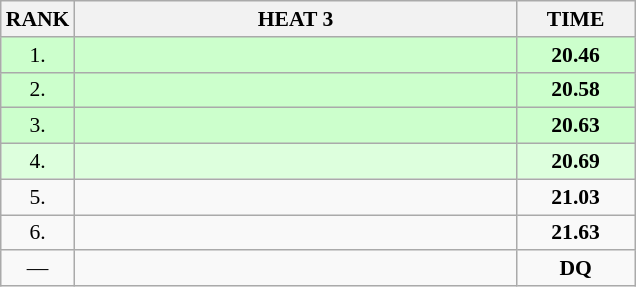<table class="wikitable" style="border-collapse: collapse; font-size: 90%;">
<tr>
<th>RANK</th>
<th style="width: 20em">HEAT 3</th>
<th style="width: 5em">TIME</th>
</tr>
<tr style="background:#ccffcc;">
<td align="center">1.</td>
<td></td>
<td align="center"><strong>20.46</strong></td>
</tr>
<tr style="background:#ccffcc;">
<td align="center">2.</td>
<td></td>
<td align="center"><strong>20.58</strong></td>
</tr>
<tr style="background:#ccffcc;">
<td align="center">3.</td>
<td></td>
<td align="center"><strong>20.63</strong></td>
</tr>
<tr style="background:#ddffdd;">
<td align="center">4.</td>
<td></td>
<td align="center"><strong>20.69</strong></td>
</tr>
<tr>
<td align="center">5.</td>
<td></td>
<td align="center"><strong>21.03</strong></td>
</tr>
<tr>
<td align="center">6.</td>
<td></td>
<td align="center"><strong>21.63</strong></td>
</tr>
<tr>
<td align="center">—</td>
<td></td>
<td align="center"><strong>DQ</strong></td>
</tr>
</table>
